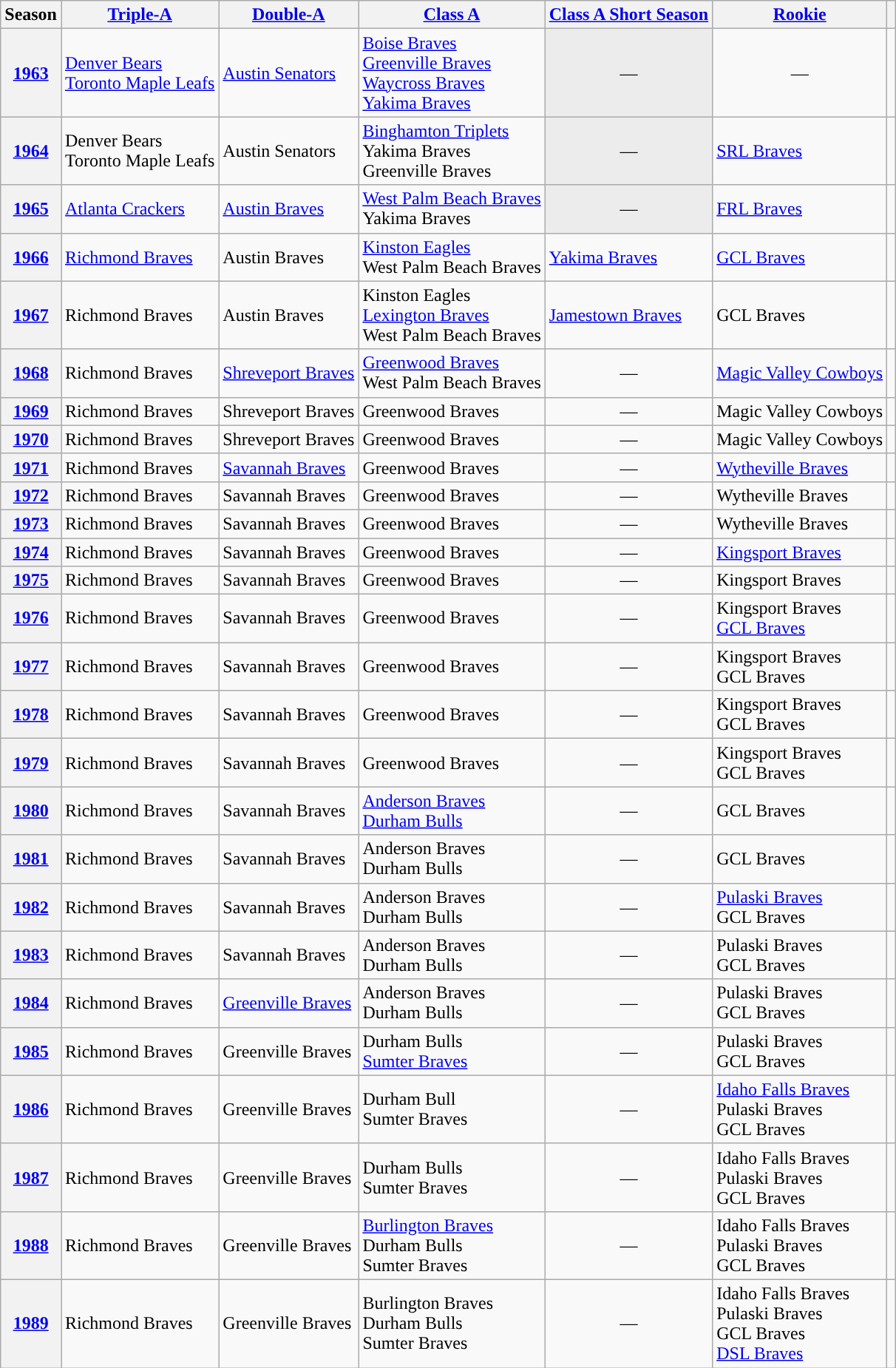<table class="wikitable plainrowheaders">
<tr>
<th scope="col">Season</th>
<th scope="col"><a href='#'><span>Triple-A</span></a></th>
<th scope="col"><a href='#'><span>Double-A</span></a></th>
<th scope="col"><a href='#'><span>Class A</span></a></th>
<th scope="col"><a href='#'><span>Class A Short Season</span></a></th>
<th scope="col"><a href='#'><span>Rookie</span></a></th>
<th scope="col"></th>
</tr>
<tr>
<th scope="row" style="text-align:center"><a href='#'>1963</a></th>
<td><a href='#'>Denver Bears</a><br><a href='#'>Toronto Maple Leafs</a></td>
<td><a href='#'>Austin Senators</a></td>
<td><a href='#'>Boise Braves</a><br><a href='#'>Greenville Braves</a><br><a href='#'>Waycross Braves</a><br><a href='#'>Yakima Braves</a></td>
<td style="background:#ececec" align="center">—</td>
<td align="center">—</td>
<td align="center"></td>
</tr>
<tr>
<th scope="row" style="text-align:center"><a href='#'>1964</a></th>
<td>Denver Bears<br>Toronto Maple Leafs</td>
<td>Austin Senators</td>
<td><a href='#'>Binghamton Triplets</a><br>Yakima Braves<br>Greenville Braves</td>
<td style="background:#ececec" align="center">—</td>
<td><a href='#'>SRL Braves</a></td>
<td align="center"></td>
</tr>
<tr>
<th scope="row" style="text-align:center"><a href='#'>1965</a></th>
<td><a href='#'>Atlanta Crackers</a></td>
<td><a href='#'>Austin Braves</a></td>
<td><a href='#'>West Palm Beach Braves</a><br>Yakima Braves</td>
<td style="background:#ececec" align="center">—</td>
<td><a href='#'>FRL Braves</a></td>
<td align="center"></td>
</tr>
<tr>
<th scope="row" style="text-align:center"><a href='#'>1966</a></th>
<td><a href='#'>Richmond Braves</a></td>
<td>Austin Braves</td>
<td><a href='#'>Kinston Eagles</a><br>West Palm Beach Braves</td>
<td><a href='#'>Yakima Braves</a></td>
<td><a href='#'>GCL Braves</a></td>
<td align="center"></td>
</tr>
<tr>
<th scope="row" style="text-align:center"><a href='#'>1967</a></th>
<td>Richmond Braves</td>
<td>Austin Braves</td>
<td>Kinston Eagles<br><a href='#'>Lexington Braves</a><br>West Palm Beach Braves</td>
<td><a href='#'>Jamestown Braves</a></td>
<td>GCL Braves</td>
<td align="center"></td>
</tr>
<tr>
<th scope="row" style="text-align:center"><a href='#'>1968</a></th>
<td>Richmond Braves</td>
<td><a href='#'>Shreveport Braves</a></td>
<td><a href='#'>Greenwood Braves</a><br>West Palm Beach Braves</td>
<td align="center">—</td>
<td><a href='#'>Magic Valley Cowboys</a></td>
<td align="center"></td>
</tr>
<tr>
<th scope="row" style="text-align:center"><a href='#'>1969</a></th>
<td>Richmond Braves</td>
<td>Shreveport Braves</td>
<td>Greenwood Braves</td>
<td align="center">—</td>
<td>Magic Valley Cowboys</td>
<td align="center"></td>
</tr>
<tr>
<th scope="row" style="text-align:center"><a href='#'>1970</a></th>
<td>Richmond Braves</td>
<td>Shreveport Braves</td>
<td>Greenwood Braves</td>
<td align="center">—</td>
<td>Magic Valley Cowboys</td>
<td align="center"></td>
</tr>
<tr>
<th scope="row" style="text-align:center"><a href='#'>1971</a></th>
<td>Richmond Braves</td>
<td><a href='#'>Savannah Braves</a></td>
<td>Greenwood Braves</td>
<td align="center">—</td>
<td><a href='#'>Wytheville Braves</a></td>
<td align="center"></td>
</tr>
<tr>
<th scope="row" style="text-align:center"><a href='#'>1972</a></th>
<td>Richmond Braves</td>
<td>Savannah Braves</td>
<td>Greenwood Braves</td>
<td align="center">—</td>
<td>Wytheville Braves</td>
<td align="center"></td>
</tr>
<tr>
<th scope="row" style="text-align:center"><a href='#'>1973</a></th>
<td>Richmond Braves</td>
<td>Savannah Braves</td>
<td>Greenwood Braves</td>
<td align="center">—</td>
<td>Wytheville Braves</td>
<td align="center"></td>
</tr>
<tr>
<th scope="row" style="text-align:center"><a href='#'>1974</a></th>
<td>Richmond Braves</td>
<td>Savannah Braves</td>
<td>Greenwood Braves</td>
<td align="center">—</td>
<td><a href='#'>Kingsport Braves</a></td>
<td align="center"></td>
</tr>
<tr>
<th scope="row" style="text-align:center"><a href='#'>1975</a></th>
<td>Richmond Braves</td>
<td>Savannah Braves</td>
<td>Greenwood Braves</td>
<td align="center">—</td>
<td>Kingsport Braves</td>
<td align="center"></td>
</tr>
<tr>
<th scope="row" style="text-align:center"><a href='#'>1976</a></th>
<td>Richmond Braves</td>
<td>Savannah Braves</td>
<td>Greenwood Braves</td>
<td align="center">—</td>
<td>Kingsport Braves<br><a href='#'>GCL Braves</a></td>
<td align="center"></td>
</tr>
<tr>
<th scope="row" style="text-align:center"><a href='#'>1977</a></th>
<td>Richmond Braves</td>
<td>Savannah Braves</td>
<td>Greenwood Braves</td>
<td align="center">—</td>
<td>Kingsport Braves<br>GCL Braves</td>
<td align="center"></td>
</tr>
<tr>
<th scope="row" style="text-align:center"><a href='#'>1978</a></th>
<td>Richmond Braves</td>
<td>Savannah Braves</td>
<td>Greenwood Braves</td>
<td align="center">—</td>
<td>Kingsport Braves<br>GCL Braves</td>
<td align="center"></td>
</tr>
<tr>
<th scope="row" style="text-align:center"><a href='#'>1979</a></th>
<td>Richmond Braves</td>
<td>Savannah Braves</td>
<td>Greenwood Braves</td>
<td align="center">—</td>
<td>Kingsport Braves<br>GCL Braves</td>
<td align="center"></td>
</tr>
<tr>
<th scope="row" style="text-align:center"><a href='#'>1980</a></th>
<td>Richmond Braves</td>
<td>Savannah Braves</td>
<td><a href='#'>Anderson Braves</a><br><a href='#'>Durham Bulls</a></td>
<td align="center">—</td>
<td>GCL Braves</td>
<td align="center"></td>
</tr>
<tr>
<th scope="row" style="text-align:center"><a href='#'>1981</a></th>
<td>Richmond Braves</td>
<td>Savannah Braves</td>
<td>Anderson Braves<br>Durham Bulls</td>
<td align="center">—</td>
<td>GCL Braves</td>
<td align="center"></td>
</tr>
<tr>
<th scope="row" style="text-align:center"><a href='#'>1982</a></th>
<td>Richmond Braves</td>
<td>Savannah Braves</td>
<td>Anderson Braves<br>Durham Bulls</td>
<td align="center">—</td>
<td><a href='#'>Pulaski Braves</a><br>GCL Braves</td>
<td align="center"></td>
</tr>
<tr>
<th scope="row" style="text-align:center"><a href='#'>1983</a></th>
<td>Richmond Braves</td>
<td>Savannah Braves</td>
<td>Anderson Braves<br>Durham Bulls</td>
<td align="center">—</td>
<td>Pulaski Braves<br>GCL Braves</td>
<td align="center"></td>
</tr>
<tr>
<th scope="row" style="text-align:center"><a href='#'>1984</a></th>
<td>Richmond Braves</td>
<td><a href='#'>Greenville Braves</a></td>
<td>Anderson Braves<br>Durham Bulls</td>
<td align="center">—</td>
<td>Pulaski Braves<br>GCL Braves</td>
<td align="center"></td>
</tr>
<tr>
<th scope="row" style="text-align:center"><a href='#'>1985</a></th>
<td>Richmond Braves</td>
<td>Greenville Braves</td>
<td>Durham Bulls<br><a href='#'>Sumter Braves</a></td>
<td align="center">—</td>
<td>Pulaski Braves<br>GCL Braves</td>
<td align="center"></td>
</tr>
<tr>
<th scope="row" style="text-align:center"><a href='#'>1986</a></th>
<td>Richmond Braves</td>
<td>Greenville Braves</td>
<td>Durham Bull<br>Sumter Braves</td>
<td align="center">—</td>
<td><a href='#'>Idaho Falls Braves</a><br>Pulaski Braves<br>GCL Braves</td>
<td align="center"></td>
</tr>
<tr>
<th scope="row" style="text-align:center"><a href='#'>1987</a></th>
<td>Richmond Braves</td>
<td>Greenville Braves</td>
<td>Durham Bulls<br>Sumter Braves</td>
<td align="center">—</td>
<td>Idaho Falls Braves<br>Pulaski Braves<br>GCL Braves</td>
<td align="center"></td>
</tr>
<tr>
<th scope="row" style="text-align:center"><a href='#'>1988</a></th>
<td>Richmond Braves</td>
<td>Greenville Braves</td>
<td><a href='#'>Burlington Braves</a><br>Durham Bulls<br>Sumter Braves</td>
<td align="center">—</td>
<td>Idaho Falls Braves<br>Pulaski Braves<br>GCL Braves</td>
<td align="center"></td>
</tr>
<tr>
<th scope="row" style="text-align:center"><a href='#'>1989</a></th>
<td>Richmond Braves</td>
<td>Greenville Braves</td>
<td>Burlington Braves<br>Durham Bulls<br>Sumter Braves</td>
<td align="center">—</td>
<td>Idaho Falls Braves<br>Pulaski Braves<br>GCL Braves<br><a href='#'>DSL Braves</a></td>
<td align="center"></td>
</tr>
</table>
